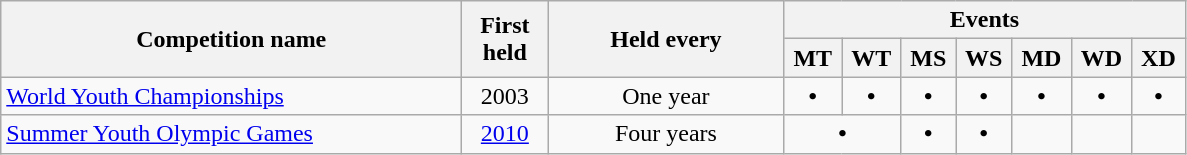<table class="wikitable" style="text-align:center">
<tr>
<th rowspan="2" style="width:300px;">Competition name</th>
<th rowspan="2" style="width:50px;">First held</th>
<th rowspan="2" style="width:150px;">Held every</th>
<th colspan="7" style="width:260px;">Events</th>
</tr>
<tr>
<th>MT</th>
<th>WT</th>
<th>MS</th>
<th>WS</th>
<th>MD</th>
<th>WD</th>
<th>XD</th>
</tr>
<tr>
<td align=left><a href='#'>World Youth Championships</a></td>
<td>2003</td>
<td>One year</td>
<td><strong>•</strong></td>
<td><strong>•</strong></td>
<td><strong>•</strong></td>
<td><strong>•</strong></td>
<td><strong>•</strong></td>
<td><strong>•</strong></td>
<td><strong>•</strong></td>
</tr>
<tr>
<td align=left><a href='#'>Summer Youth Olympic Games</a></td>
<td><a href='#'>2010</a></td>
<td>Four years</td>
<td colspan=2><strong>•</strong></td>
<td><strong>•</strong></td>
<td><strong>•</strong></td>
<td></td>
<td></td>
<td></td>
</tr>
</table>
